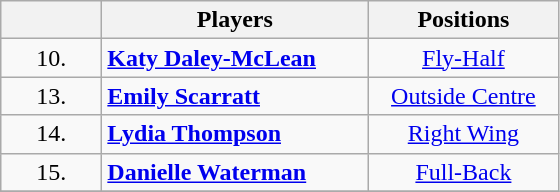<table class="wikitable">
<tr>
<th width=60></th>
<th width=170>Players</th>
<th width=120>Positions</th>
</tr>
<tr>
<td align=center>10.</td>
<td><strong><a href='#'>Katy Daley-McLean</a></strong></td>
<td align=center><a href='#'>Fly-Half</a></td>
</tr>
<tr>
<td align=center>13.</td>
<td><strong><a href='#'>Emily Scarratt</a></strong></td>
<td align=center><a href='#'>Outside Centre</a></td>
</tr>
<tr>
<td align=center>14.</td>
<td><strong><a href='#'>Lydia Thompson</a></strong></td>
<td align=center><a href='#'>Right Wing</a></td>
</tr>
<tr>
<td align=center>15.</td>
<td><strong><a href='#'>Danielle Waterman</a></strong></td>
<td align=center><a href='#'>Full-Back</a></td>
</tr>
<tr>
</tr>
</table>
